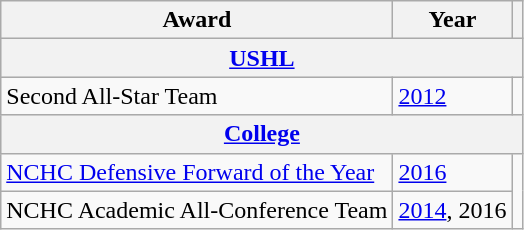<table class="wikitable">
<tr>
<th>Award</th>
<th>Year</th>
<th></th>
</tr>
<tr ALIGN="center" bgcolor="#e0e0e0">
<th colspan="3"><a href='#'>USHL</a></th>
</tr>
<tr>
<td>Second All-Star Team</td>
<td><a href='#'>2012</a></td>
<td></td>
</tr>
<tr ALIGN="center" bgcolor="#e0e0e0">
<th colspan="3"><a href='#'>College</a></th>
</tr>
<tr>
<td><a href='#'>NCHC Defensive Forward of the Year</a></td>
<td><a href='#'>2016</a></td>
<td rowspan="2"></td>
</tr>
<tr>
<td>NCHC Academic All-Conference Team</td>
<td><a href='#'>2014</a>, 2016</td>
</tr>
</table>
